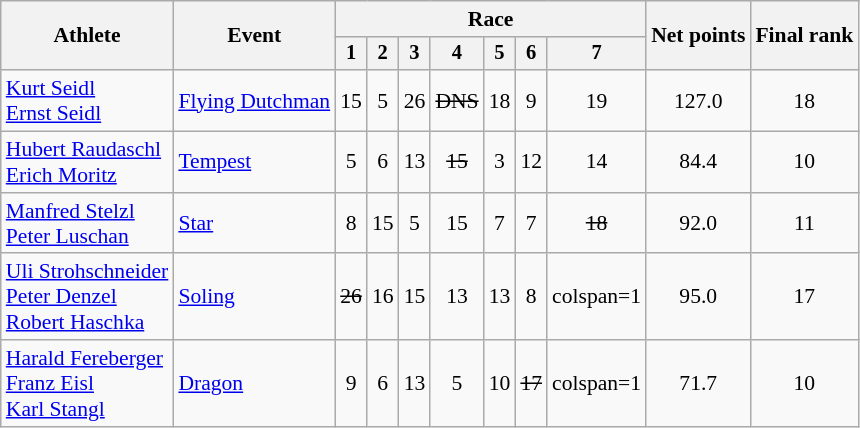<table class="wikitable" style="font-size:90%">
<tr>
<th rowspan="2">Athlete</th>
<th rowspan="2">Event</th>
<th colspan=7>Race</th>
<th rowspan=2>Net points</th>
<th rowspan=2>Final rank</th>
</tr>
<tr style="font-size:95%">
<th>1</th>
<th>2</th>
<th>3</th>
<th>4</th>
<th>5</th>
<th>6</th>
<th>7</th>
</tr>
<tr align=center>
<td align=left><a href='#'>Kurt Seidl</a><br><a href='#'>Ernst Seidl</a></td>
<td align=left><a href='#'>Flying Dutchman</a></td>
<td>15</td>
<td>5</td>
<td>26</td>
<td><s>DNS</s></td>
<td>18</td>
<td>9</td>
<td>19</td>
<td>127.0</td>
<td>18</td>
</tr>
<tr align=center>
<td align=left><a href='#'>Hubert Raudaschl</a><br><a href='#'>Erich Moritz</a></td>
<td align=left><a href='#'>Tempest</a></td>
<td>5</td>
<td>6</td>
<td>13</td>
<td><s>15</s></td>
<td>3</td>
<td>12</td>
<td>14</td>
<td>84.4</td>
<td>10</td>
</tr>
<tr align=center>
<td align=left><a href='#'>Manfred Stelzl</a><br><a href='#'>Peter Luschan</a></td>
<td align=left><a href='#'>Star</a></td>
<td>8</td>
<td>15</td>
<td>5</td>
<td>15</td>
<td>7</td>
<td>7</td>
<td><s>18</s></td>
<td>92.0</td>
<td>11</td>
</tr>
<tr align=center>
<td align=left><a href='#'>Uli Strohschneider</a><br><a href='#'>Peter Denzel</a><br><a href='#'>Robert Haschka</a></td>
<td align=left><a href='#'>Soling</a></td>
<td><s>26</s></td>
<td>16</td>
<td>15</td>
<td>13</td>
<td>13</td>
<td>8</td>
<td>colspan=1 </td>
<td>95.0</td>
<td>17</td>
</tr>
<tr align=center>
<td align=left><a href='#'>Harald Fereberger</a><br><a href='#'>Franz Eisl</a><br><a href='#'>Karl Stangl</a></td>
<td align=left><a href='#'>Dragon</a></td>
<td>9</td>
<td>6</td>
<td>13</td>
<td>5</td>
<td>10</td>
<td><s>17</s></td>
<td>colspan=1 </td>
<td>71.7</td>
<td>10</td>
</tr>
</table>
